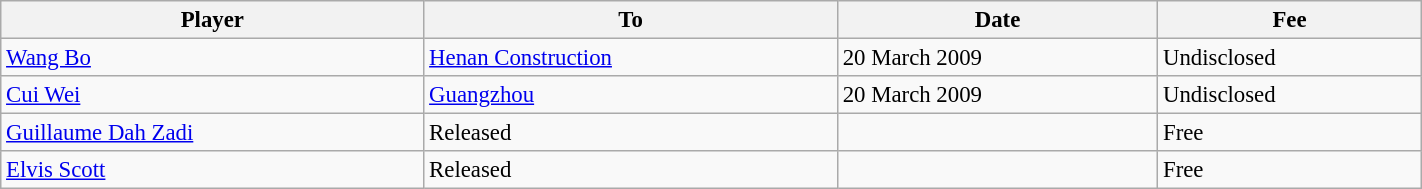<table class="wikitable sortable" style="text-align:center; font-size:95%; width:75%; text-align:left">
<tr>
<th>Player</th>
<th>To</th>
<th>Date</th>
<th>Fee</th>
</tr>
<tr>
<td> <a href='#'>Wang Bo</a></td>
<td><a href='#'>Henan Construction</a></td>
<td>20 March 2009</td>
<td>Undisclosed</td>
</tr>
<tr>
<td> <a href='#'>Cui Wei</a></td>
<td><a href='#'>Guangzhou</a></td>
<td>20 March 2009</td>
<td>Undisclosed</td>
</tr>
<tr>
<td> <a href='#'>Guillaume Dah Zadi</a></td>
<td>Released</td>
<td></td>
<td>Free</td>
</tr>
<tr>
<td> <a href='#'>Elvis Scott</a></td>
<td>Released</td>
<td></td>
<td>Free</td>
</tr>
</table>
